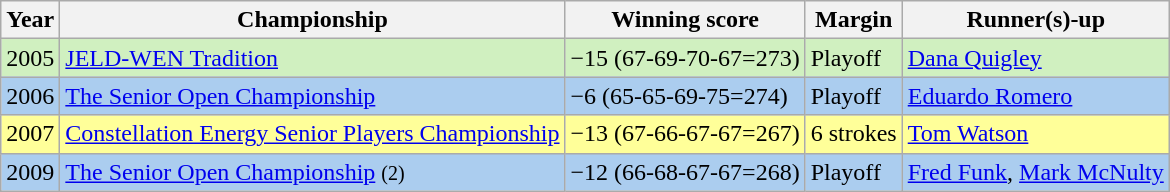<table class="wikitable">
<tr>
<th>Year</th>
<th>Championship</th>
<th>Winning score</th>
<th>Margin</th>
<th>Runner(s)-up</th>
</tr>
<tr style="background:#D0F0C0;">
<td>2005</td>
<td><a href='#'>JELD-WEN Tradition</a></td>
<td>−15 (67-69-70-67=273)</td>
<td>Playoff</td>
<td> <a href='#'>Dana Quigley</a></td>
</tr>
<tr style="background:#ABCDEF;">
<td>2006</td>
<td><a href='#'>The Senior Open Championship</a></td>
<td>−6 (65-65-69-75=274)</td>
<td>Playoff</td>
<td> <a href='#'>Eduardo Romero</a></td>
</tr>
<tr style="background:#FFFF99;">
<td>2007</td>
<td><a href='#'>Constellation Energy Senior Players Championship</a></td>
<td>−13 (67-66-67-67=267)</td>
<td>6 strokes</td>
<td> <a href='#'>Tom Watson</a></td>
</tr>
<tr style="background:#ABCDEF;">
<td>2009</td>
<td><a href='#'>The Senior Open Championship</a> <small>(2)</small></td>
<td>−12 (66-68-67-67=268)</td>
<td>Playoff</td>
<td> <a href='#'>Fred Funk</a>,  <a href='#'>Mark McNulty</a></td>
</tr>
</table>
